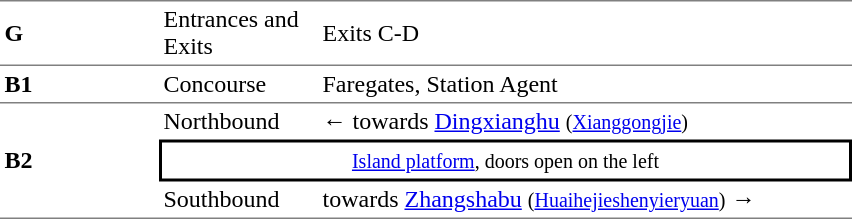<table cellspacing=0 cellpadding=3>
<tr>
<td style="border-top:solid 1px gray;border-bottom:solid 1px gray;" width=100><strong>G</strong></td>
<td style="border-top:solid 1px gray;border-bottom:solid 1px gray;" width=100>Entrances and Exits</td>
<td style="border-top:solid 1px gray;border-bottom:solid 1px gray;" width=350>Exits C-D</td>
</tr>
<tr>
<td style="border-bottom:solid 1px gray;"><strong>B1</strong></td>
<td style="border-bottom:solid 1px gray;">Concourse</td>
<td style="border-bottom:solid 1px gray;">Faregates, Station Agent</td>
</tr>
<tr>
<td style="border-bottom:solid 1px gray;" rowspan=3><strong>B2</strong></td>
<td>Northbound</td>
<td>←  towards <a href='#'>Dingxianghu</a> <small>(<a href='#'>Xianggongjie</a>)</small></td>
</tr>
<tr>
<td style="border-right:solid 2px black;border-left:solid 2px black;border-top:solid 2px black;border-bottom:solid 2px black;text-align:center;" colspan=2><small><a href='#'>Island platform</a>, doors open on the left</small></td>
</tr>
<tr>
<td style="border-bottom:solid 1px gray;">Southbound</td>
<td style="border-bottom:solid 1px gray;">  towards <a href='#'>Zhangshabu</a> <small>(<a href='#'>Huaihejieshenyieryuan</a>)</small> →</td>
</tr>
</table>
